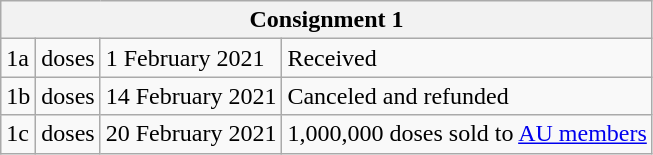<table class="wikitable">
<tr>
<th colspan="4">Consignment 1</th>
</tr>
<tr>
<td>1a</td>
<td> doses</td>
<td>1 February 2021</td>
<td>Received</td>
</tr>
<tr>
<td>1b</td>
<td> doses</td>
<td>14 February 2021</td>
<td>Canceled and refunded</td>
</tr>
<tr>
<td>1c</td>
<td> doses</td>
<td>20 February 2021</td>
<td>1,000,000 doses sold to <a href='#'>AU members</a></td>
</tr>
</table>
